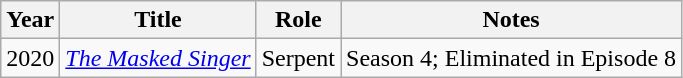<table class="wikitable sortable">
<tr>
<th>Year</th>
<th>Title</th>
<th>Role</th>
<th class="unsortable">Notes</th>
</tr>
<tr>
<td>2020</td>
<td><em><a href='#'>The Masked Singer</a></em></td>
<td>Serpent</td>
<td>Season 4; Eliminated in Episode 8</td>
</tr>
</table>
